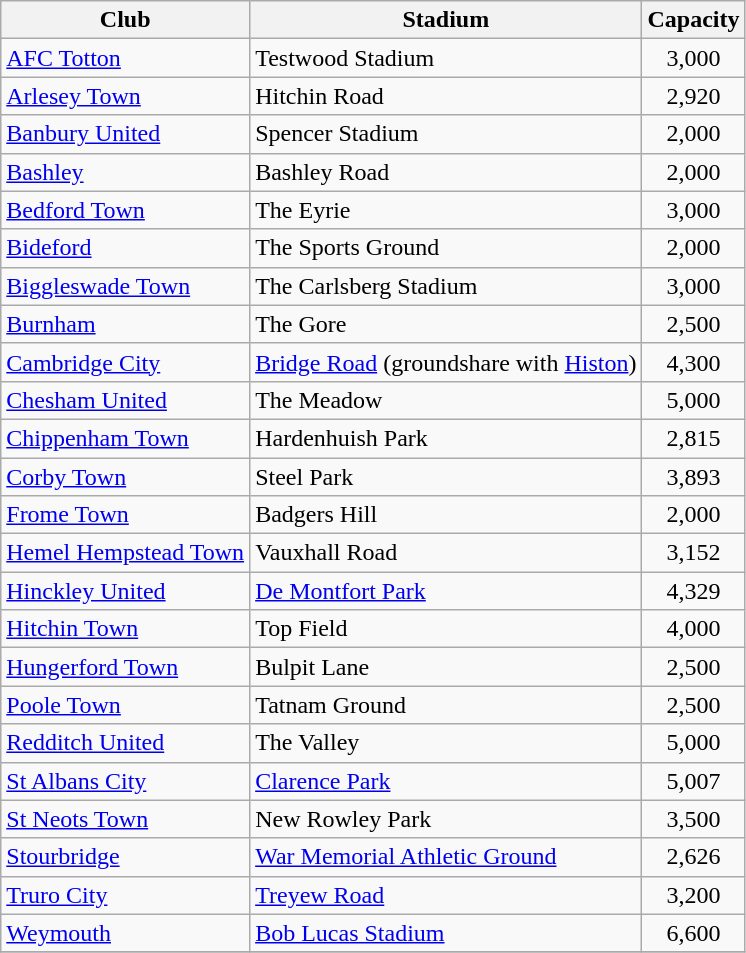<table class="wikitable sortable">
<tr>
<th>Club</th>
<th>Stadium</th>
<th>Capacity</th>
</tr>
<tr>
<td><a href='#'>AFC Totton</a></td>
<td>Testwood Stadium</td>
<td align="center">3,000</td>
</tr>
<tr>
<td><a href='#'>Arlesey Town</a></td>
<td>Hitchin Road</td>
<td align="center">2,920</td>
</tr>
<tr>
<td><a href='#'>Banbury United</a></td>
<td>Spencer Stadium</td>
<td align="center">2,000</td>
</tr>
<tr>
<td><a href='#'>Bashley</a></td>
<td>Bashley Road</td>
<td align="center">2,000</td>
</tr>
<tr>
<td><a href='#'>Bedford Town</a></td>
<td>The Eyrie</td>
<td align="center">3,000</td>
</tr>
<tr>
<td><a href='#'>Bideford</a></td>
<td>The Sports Ground</td>
<td align="center">2,000</td>
</tr>
<tr>
<td><a href='#'>Biggleswade Town</a></td>
<td>The Carlsberg Stadium</td>
<td align="center">3,000</td>
</tr>
<tr>
<td><a href='#'>Burnham</a></td>
<td>The Gore</td>
<td align="center">2,500</td>
</tr>
<tr>
<td><a href='#'>Cambridge City</a></td>
<td><a href='#'>Bridge Road</a> (groundshare with <a href='#'>Histon</a>)</td>
<td align="center">4,300</td>
</tr>
<tr>
<td><a href='#'>Chesham United</a></td>
<td>The Meadow</td>
<td align="center">5,000</td>
</tr>
<tr>
<td><a href='#'>Chippenham Town</a></td>
<td>Hardenhuish Park</td>
<td align="center">2,815</td>
</tr>
<tr>
<td><a href='#'>Corby Town</a></td>
<td>Steel Park</td>
<td align="center">3,893</td>
</tr>
<tr>
<td><a href='#'>Frome Town</a></td>
<td>Badgers Hill</td>
<td align="center">2,000</td>
</tr>
<tr>
<td><a href='#'>Hemel Hempstead Town</a></td>
<td>Vauxhall Road</td>
<td align="center">3,152</td>
</tr>
<tr>
<td><a href='#'>Hinckley United</a></td>
<td><a href='#'>De Montfort Park</a></td>
<td align="center">4,329</td>
</tr>
<tr>
<td><a href='#'>Hitchin Town</a></td>
<td>Top Field</td>
<td align="center">4,000</td>
</tr>
<tr>
<td><a href='#'>Hungerford Town</a></td>
<td>Bulpit Lane</td>
<td align="center">2,500</td>
</tr>
<tr>
<td><a href='#'>Poole Town</a></td>
<td>Tatnam Ground</td>
<td align="center">2,500</td>
</tr>
<tr>
<td><a href='#'>Redditch United</a></td>
<td>The Valley</td>
<td align="center">5,000</td>
</tr>
<tr>
<td><a href='#'>St Albans City</a></td>
<td><a href='#'>Clarence Park</a></td>
<td align="center">5,007</td>
</tr>
<tr>
<td><a href='#'>St Neots Town</a></td>
<td>New Rowley Park</td>
<td align="center">3,500</td>
</tr>
<tr>
<td><a href='#'>Stourbridge</a></td>
<td><a href='#'>War Memorial Athletic Ground</a></td>
<td align="center">2,626</td>
</tr>
<tr>
<td><a href='#'>Truro City</a></td>
<td><a href='#'>Treyew Road</a></td>
<td align="center">3,200</td>
</tr>
<tr>
<td><a href='#'>Weymouth</a></td>
<td><a href='#'>Bob Lucas Stadium</a></td>
<td align="center">6,600</td>
</tr>
<tr>
</tr>
</table>
